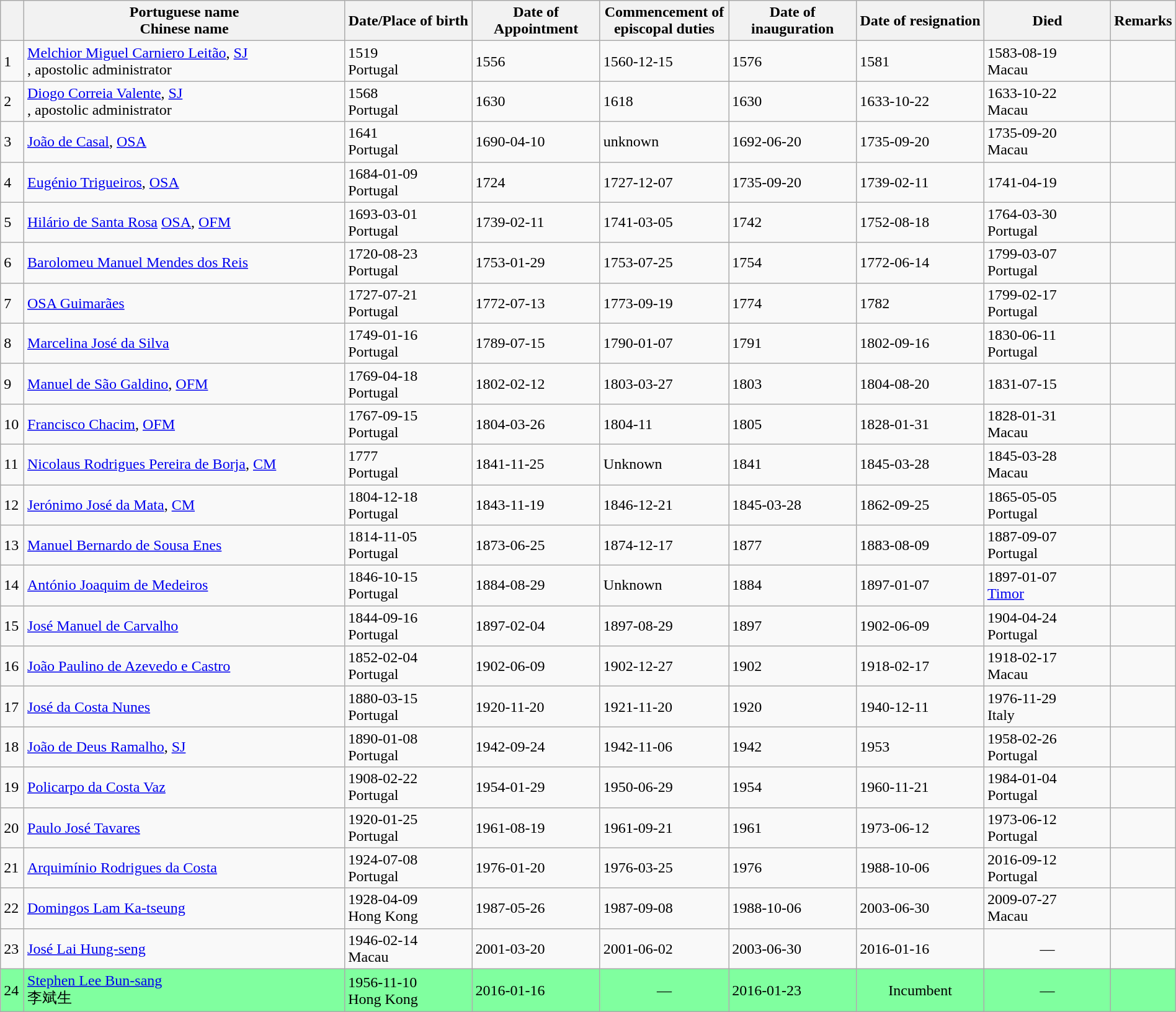<table class="wikitable sortable" style="width:100%; "width=100% align="center">
<tr>
<th width=2%></th>
<th class="unsortable" width=28%>Portuguese name<br>Chinese name</th>
<th width=11%>Date/Place of birth</th>
<th width=11%>Date of Appointment</th>
<th width=11%>Commencement of episcopal duties</th>
<th width=11%>Date of inauguration</th>
<th width=11%>Date of resignation</th>
<th width=11%>Died</th>
<th class="unsortable" width=4%>Remarks</th>
</tr>
<tr>
<td>1</td>
<td><a href='#'>Melchior Miguel Carniero Leitão</a>, <a href='#'>SJ</a> <br>, apostolic administrator</td>
<td>1519<br>Portugal</td>
<td>1556</td>
<td>1560-12-15</td>
<td>1576</td>
<td>1581 </td>
<td>1583-08-19<br>Macau</td>
<td></td>
</tr>
<tr>
<td>2</td>
<td><a href='#'>Diogo Correia Valente</a>, <a href='#'>SJ</a> <br>, apostolic administrator</td>
<td>1568<br>Portugal</td>
<td>1630 </td>
<td>1618 </td>
<td>1630</td>
<td>1633-10-22 </td>
<td>1633-10-22<br>Macau</td>
<td></td>
</tr>
<tr>
<td>3</td>
<td><a href='#'>João de Casal</a>, <a href='#'>OSA</a><br></td>
<td>1641<br>Portugal</td>
<td>1690-04-10</td>
<td>unknown</td>
<td>1692-06-20</td>
<td>1735-09-20 </td>
<td>1735-09-20 <br>Macau</td>
<td></td>
</tr>
<tr>
<td>4</td>
<td><a href='#'>Eugénio Trigueiros</a>, <a href='#'>OSA</a><br></td>
<td>1684-01-09<br>Portugal</td>
<td>1724 </td>
<td>1727-12-07</td>
<td>1735-09-20  </td>
<td>1739-02-11 </td>
<td>1741-04-19</td>
<td></td>
</tr>
<tr>
<td>5</td>
<td><a href='#'>Hilário de Santa Rosa</a> <a href='#'>OSA</a>, <a href='#'>OFM</a> <br></td>
<td>1693-03-01<br>Portugal</td>
<td>1739-02-11</td>
<td>1741-03-05</td>
<td>1742</td>
<td>1752-08-18 </td>
<td>1764-03-30<br>Portugal</td>
<td></td>
</tr>
<tr>
<td>6</td>
<td><a href='#'>Barolomeu Manuel Mendes dos Reis</a><br></td>
<td>1720-08-23<br>Portugal</td>
<td>1753-01-29</td>
<td>1753-07-25</td>
<td>1754</td>
<td>1772-06-14  </td>
<td>1799-03-07<br>Portugal</td>
<td></td>
</tr>
<tr>
<td>7</td>
<td><a href='#'>OSA Guimarães</a><br></td>
<td>1727-07-21<br>Portugal</td>
<td>1772-07-13</td>
<td>1773-09-19</td>
<td>1774</td>
<td>1782 </td>
<td>1799-02-17<br>Portugal</td>
<td></td>
</tr>
<tr>
<td>8</td>
<td><a href='#'>Marcelina José da Silva</a><br></td>
<td>1749-01-16<br>Portugal</td>
<td>1789-07-15</td>
<td>1790-01-07  </td>
<td>1791</td>
<td>1802-09-16  </td>
<td>1830-06-11<br>Portugal</td>
<td></td>
</tr>
<tr>
<td>9</td>
<td><a href='#'>Manuel de São Galdino</a>, <a href='#'>OFM</a><br></td>
<td>1769-04-18<br>Portugal</td>
<td>1802-02-12</td>
<td>1803-03-27</td>
<td>1803</td>
<td>1804-08-20 </td>
<td>1831-07-15</td>
<td></td>
</tr>
<tr>
<td>10</td>
<td><a href='#'>Francisco Chacim</a>, <a href='#'>OFM</a><br></td>
<td>1767-09-15<br>Portugal</td>
<td>1804-03-26</td>
<td>1804-11</td>
<td>1805</td>
<td>1828-01-31</td>
<td>1828-01-31<br>Macau</td>
<td></td>
</tr>
<tr>
<td>11</td>
<td><a href='#'>Nicolaus Rodrigues Pereira de Borja</a>, <a href='#'>CM</a> <br></td>
<td>1777<br>Portugal</td>
<td>1841-11-25</td>
<td>Unknown</td>
<td>1841</td>
<td>1845-03-28</td>
<td>1845-03-28<br>Macau</td>
<td></td>
</tr>
<tr>
<td>12</td>
<td><a href='#'>Jerónimo José da Mata</a>, <a href='#'>CM</a><br></td>
<td>1804-12-18<br>Portugal</td>
<td>1843-11-19 </td>
<td>1846-12-21</td>
<td>1845-03-28 </td>
<td>1862-09-25 </td>
<td>1865-05-05<br>Portugal</td>
<td></td>
</tr>
<tr>
<td>13</td>
<td><a href='#'>Manuel Bernardo de Sousa Enes</a><br></td>
<td>1814-11-05<br>Portugal</td>
<td>1873-06-25</td>
<td>1874-12-17</td>
<td>1877</td>
<td>1883-08-09 </td>
<td>1887-09-07<br>Portugal</td>
<td></td>
</tr>
<tr>
<td>14</td>
<td><a href='#'>António Joaquim de Medeiros</a><br></td>
<td>1846-10-15<br>Portugal</td>
<td>1884-08-29</td>
<td>Unknown</td>
<td>1884</td>
<td>1897-01-07 </td>
<td>1897-01-07 <br><a href='#'>Timor</a></td>
<td></td>
</tr>
<tr>
<td>15</td>
<td><a href='#'>José Manuel de Carvalho</a><br></td>
<td>1844-09-16<br>Portugal</td>
<td>1897-02-04</td>
<td>1897-08-29</td>
<td>1897</td>
<td>1902-06-09 </td>
<td>1904-04-24 <br>Portugal</td>
<td></td>
</tr>
<tr>
<td>16</td>
<td><a href='#'>João Paulino de Azevedo e Castro</a><br></td>
<td>1852-02-04<br>Portugal</td>
<td>1902-06-09</td>
<td>1902-12-27</td>
<td>1902</td>
<td>1918-02-17 </td>
<td>1918-02-17 <br>Macau</td>
<td></td>
</tr>
<tr>
<td>17</td>
<td><a href='#'>José da Costa Nunes</a><br></td>
<td>1880-03-15<br>Portugal</td>
<td>1920-11-20</td>
<td>1921-11-20</td>
<td>1920</td>
<td>1940-12-11 </td>
<td>1976-11-29 <br>Italy</td>
<td></td>
</tr>
<tr>
<td>18</td>
<td><a href='#'>João de Deus Ramalho</a>, <a href='#'>SJ</a><br></td>
<td>1890-01-08<br>Portugal</td>
<td>1942-09-24</td>
<td>1942-11-06</td>
<td>1942</td>
<td>1953 </td>
<td>1958-02-26<br>Portugal</td>
<td></td>
</tr>
<tr>
<td>19</td>
<td><a href='#'>Policarpo da Costa Vaz</a><br></td>
<td>1908-02-22<br>Portugal</td>
<td>1954-01-29</td>
<td>1950-06-29 </td>
<td>1954</td>
<td>1960-11-21 </td>
<td>1984-01-04<br>Portugal</td>
<td></td>
</tr>
<tr>
<td>20</td>
<td><a href='#'>Paulo José Tavares</a><br></td>
<td>1920-01-25<br>Portugal</td>
<td>1961-08-19</td>
<td>1961-09-21</td>
<td>1961</td>
<td>1973-06-12 </td>
<td>1973-06-12 <br>Portugal</td>
<td></td>
</tr>
<tr>
<td>21</td>
<td><a href='#'>Arquimínio Rodrigues da Costa</a><br></td>
<td>1924-07-08<br>Portugal</td>
<td>1976-01-20</td>
<td>1976-03-25 </td>
<td>1976</td>
<td>1988-10-06  </td>
<td>2016-09-12 <br>Portugal</td>
<td></td>
</tr>
<tr>
<td>22</td>
<td><a href='#'>Domingos Lam Ka-tseung</a><br></td>
<td>1928-04-09<br>Hong Kong</td>
<td>1987-05-26 </td>
<td>1987-09-08</td>
<td>1988-10-06 </td>
<td>2003-06-30 </td>
<td>2009-07-27<br>Macau</td>
<td></td>
</tr>
<tr>
<td>23</td>
<td><a href='#'>José Lai Hung-seng</a><br></td>
<td>1946-02-14<br>Macau</td>
<td>2001-03-20 </td>
<td>2001-06-02</td>
<td>2003-06-30 </td>
<td>2016-01-16</td>
<td align="center">—</td>
<td></td>
</tr>
<tr bgcolor="#80FF9F">
<td>24</td>
<td><a href='#'>Stephen Lee Bun-sang</a><br>李斌生</td>
<td>1956-11-10<br>Hong Kong</td>
<td>2016-01-16</td>
<td align="center">—</td>
<td>2016-01-23</td>
<td align="center">Incumbent</td>
<td align="center">—</td>
<td></td>
</tr>
</table>
